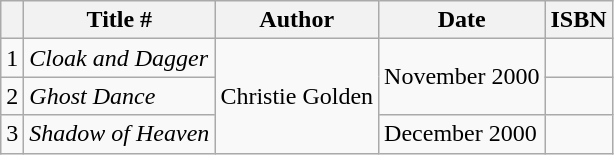<table class="wikitable">
<tr>
<th></th>
<th>Title #</th>
<th>Author</th>
<th>Date</th>
<th>ISBN</th>
</tr>
<tr>
<td>1</td>
<td><em>Cloak and Dagger</em></td>
<td rowspan="3">Christie Golden</td>
<td rowspan="2">November 2000</td>
<td></td>
</tr>
<tr>
<td>2</td>
<td><em>Ghost Dance</em></td>
<td></td>
</tr>
<tr>
<td>3</td>
<td><em>Shadow of Heaven</em></td>
<td>December 2000</td>
<td></td>
</tr>
</table>
